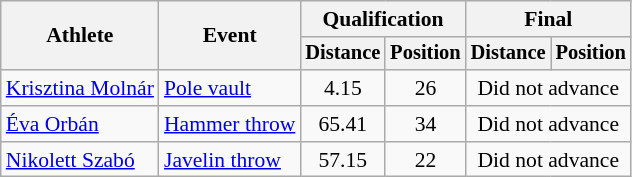<table class=wikitable style="font-size:90%">
<tr>
<th rowspan="2">Athlete</th>
<th rowspan="2">Event</th>
<th colspan="2">Qualification</th>
<th colspan="2">Final</th>
</tr>
<tr style="font-size:95%">
<th>Distance</th>
<th>Position</th>
<th>Distance</th>
<th>Position</th>
</tr>
<tr align=center>
<td align=left><a href='#'>Krisztina Molnár</a></td>
<td align=left><a href='#'>Pole vault</a></td>
<td>4.15</td>
<td>26</td>
<td colspan=2>Did not advance</td>
</tr>
<tr align=center>
<td align=left><a href='#'>Éva Orbán</a></td>
<td align=left><a href='#'>Hammer throw</a></td>
<td>65.41</td>
<td>34</td>
<td colspan=2>Did not advance</td>
</tr>
<tr align=center>
<td align=left><a href='#'>Nikolett Szabó</a></td>
<td align=left><a href='#'>Javelin throw</a></td>
<td>57.15</td>
<td>22</td>
<td colspan=2>Did not advance</td>
</tr>
</table>
